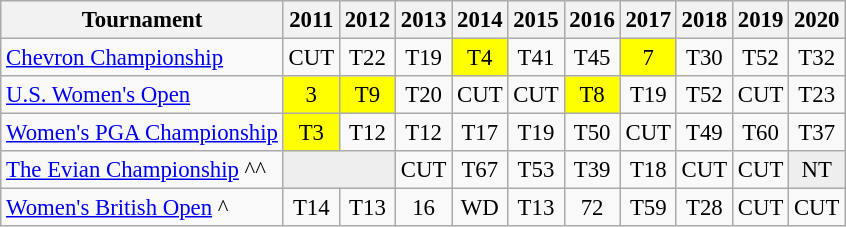<table class="wikitable" style="font-size:95%;text-align:center;">
<tr>
<th>Tournament</th>
<th>2011</th>
<th>2012</th>
<th>2013</th>
<th>2014</th>
<th>2015</th>
<th>2016</th>
<th>2017</th>
<th>2018</th>
<th>2019</th>
<th>2020</th>
</tr>
<tr>
<td align=left><a href='#'>Chevron Championship</a></td>
<td>CUT</td>
<td>T22</td>
<td>T19</td>
<td style="background:yellow;">T4</td>
<td>T41</td>
<td>T45</td>
<td style="background:yellow;">7</td>
<td>T30</td>
<td>T52</td>
<td>T32</td>
</tr>
<tr>
<td align=left><a href='#'>U.S. Women's Open</a></td>
<td style="background:yellow;">3</td>
<td style="background:yellow;">T9</td>
<td>T20</td>
<td>CUT</td>
<td>CUT</td>
<td style="background:yellow;">T8</td>
<td>T19</td>
<td>T52</td>
<td>CUT</td>
<td>T23</td>
</tr>
<tr>
<td align=left><a href='#'>Women's PGA Championship</a></td>
<td style="background:yellow;">T3</td>
<td>T12</td>
<td>T12</td>
<td>T17</td>
<td>T19</td>
<td>T50</td>
<td>CUT</td>
<td>T49</td>
<td>T60</td>
<td>T37</td>
</tr>
<tr>
<td align=left><a href='#'>The Evian Championship</a> ^^</td>
<td style="background:#eeeeee;" colspan=2></td>
<td>CUT</td>
<td>T67</td>
<td>T53</td>
<td>T39</td>
<td>T18</td>
<td>CUT</td>
<td>CUT</td>
<td style="background:#eeeeee;">NT</td>
</tr>
<tr>
<td align=left><a href='#'>Women's British Open</a> ^</td>
<td>T14</td>
<td>T13</td>
<td>16</td>
<td>WD</td>
<td>T13</td>
<td>72</td>
<td>T59</td>
<td>T28</td>
<td>CUT</td>
<td>CUT</td>
</tr>
</table>
